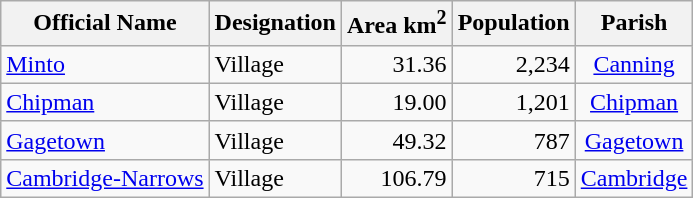<table class="wikitable">
<tr>
<th>Official Name</th>
<th>Designation</th>
<th>Area km<sup>2</sup></th>
<th>Population</th>
<th>Parish</th>
</tr>
<tr>
<td><a href='#'>Minto</a></td>
<td>Village</td>
<td align="right">31.36</td>
<td align="right">2,234</td>
<td align="center"><a href='#'>Canning</a></td>
</tr>
<tr>
<td><a href='#'>Chipman</a></td>
<td>Village</td>
<td align="right">19.00</td>
<td align="right">1,201</td>
<td align="center"><a href='#'>Chipman</a></td>
</tr>
<tr>
<td><a href='#'>Gagetown</a></td>
<td>Village</td>
<td align="right">49.32</td>
<td align="right">787</td>
<td align="center"><a href='#'>Gagetown</a></td>
</tr>
<tr>
<td><a href='#'>Cambridge-Narrows</a></td>
<td>Village</td>
<td align="right">106.79</td>
<td align="right">715</td>
<td align="center"><a href='#'>Cambridge</a></td>
</tr>
</table>
